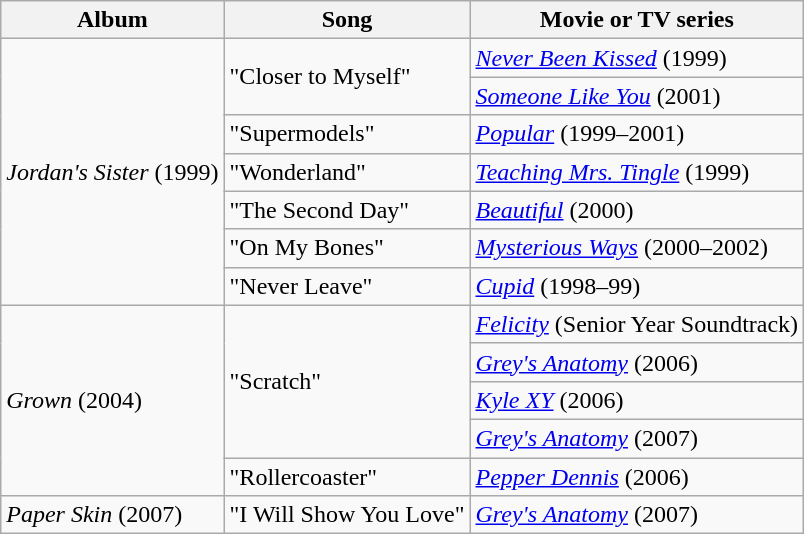<table class="wikitable">
<tr>
<th>Album</th>
<th>Song</th>
<th>Movie or TV series</th>
</tr>
<tr>
<td rowspan="7"><em>Jordan's Sister</em> (1999)</td>
<td rowspan="2">"Closer to Myself"</td>
<td><em><a href='#'>Never Been Kissed</a></em> (1999)</td>
</tr>
<tr>
<td><em><a href='#'>Someone Like You</a></em> (2001)</td>
</tr>
<tr>
<td>"Supermodels"</td>
<td><em><a href='#'>Popular</a></em> (1999–2001)</td>
</tr>
<tr>
<td>"Wonderland"</td>
<td><em><a href='#'>Teaching Mrs. Tingle</a></em> (1999)</td>
</tr>
<tr>
<td>"The Second Day"</td>
<td><em><a href='#'>Beautiful</a></em> (2000)</td>
</tr>
<tr>
<td>"On My Bones"</td>
<td><em><a href='#'>Mysterious Ways</a></em> (2000–2002)</td>
</tr>
<tr>
<td>"Never Leave"</td>
<td><em><a href='#'>Cupid</a></em> (1998–99)</td>
</tr>
<tr>
<td rowspan="5"><em>Grown</em> (2004)</td>
<td rowspan="4">"Scratch"</td>
<td><em><a href='#'>Felicity</a></em> (Senior Year Soundtrack)</td>
</tr>
<tr>
<td><em><a href='#'>Grey's Anatomy</a></em> (2006)</td>
</tr>
<tr>
<td><em><a href='#'>Kyle XY</a></em> (2006)</td>
</tr>
<tr>
<td><em><a href='#'>Grey's Anatomy</a></em> (2007)</td>
</tr>
<tr>
<td>"Rollercoaster"</td>
<td><em><a href='#'>Pepper Dennis</a></em> (2006)</td>
</tr>
<tr>
<td rowspan="1"><em>Paper Skin</em> (2007)</td>
<td rowspan="1">"I Will Show You Love"</td>
<td><em><a href='#'>Grey's Anatomy</a></em> (2007)</td>
</tr>
</table>
